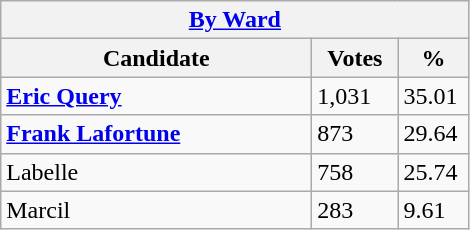<table class="wikitable">
<tr>
<th colspan="3"><a href='#'>By Ward</a></th>
</tr>
<tr>
<th style="width: 200px">Candidate</th>
<th style="width: 50px">Votes</th>
<th style="width: 40px">%</th>
</tr>
<tr>
<td><strong><a href='#'>Eric Query</a></strong></td>
<td>1,031</td>
<td>35.01</td>
</tr>
<tr>
<td><strong><a href='#'>Frank Lafortune</a></strong></td>
<td>873</td>
<td>29.64</td>
</tr>
<tr>
<td>Labelle</td>
<td>758</td>
<td>25.74</td>
</tr>
<tr>
<td>Marcil</td>
<td>283</td>
<td>9.61</td>
</tr>
</table>
